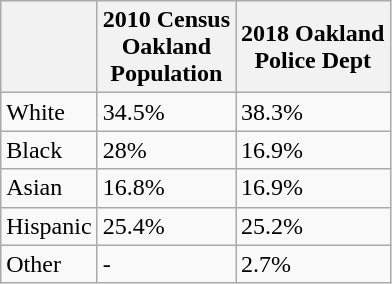<table class="wikitable">
<tr>
<th></th>
<th>2010 Census<br>Oakland<br>Population</th>
<th>2018 Oakland<br>Police Dept</th>
</tr>
<tr>
<td>White</td>
<td>34.5%</td>
<td>38.3%</td>
</tr>
<tr>
<td>Black</td>
<td>28%</td>
<td>16.9%</td>
</tr>
<tr>
<td>Asian</td>
<td>16.8%</td>
<td>16.9%</td>
</tr>
<tr>
<td>Hispanic</td>
<td>25.4%</td>
<td>25.2%</td>
</tr>
<tr>
<td>Other</td>
<td>-</td>
<td>2.7%</td>
</tr>
</table>
